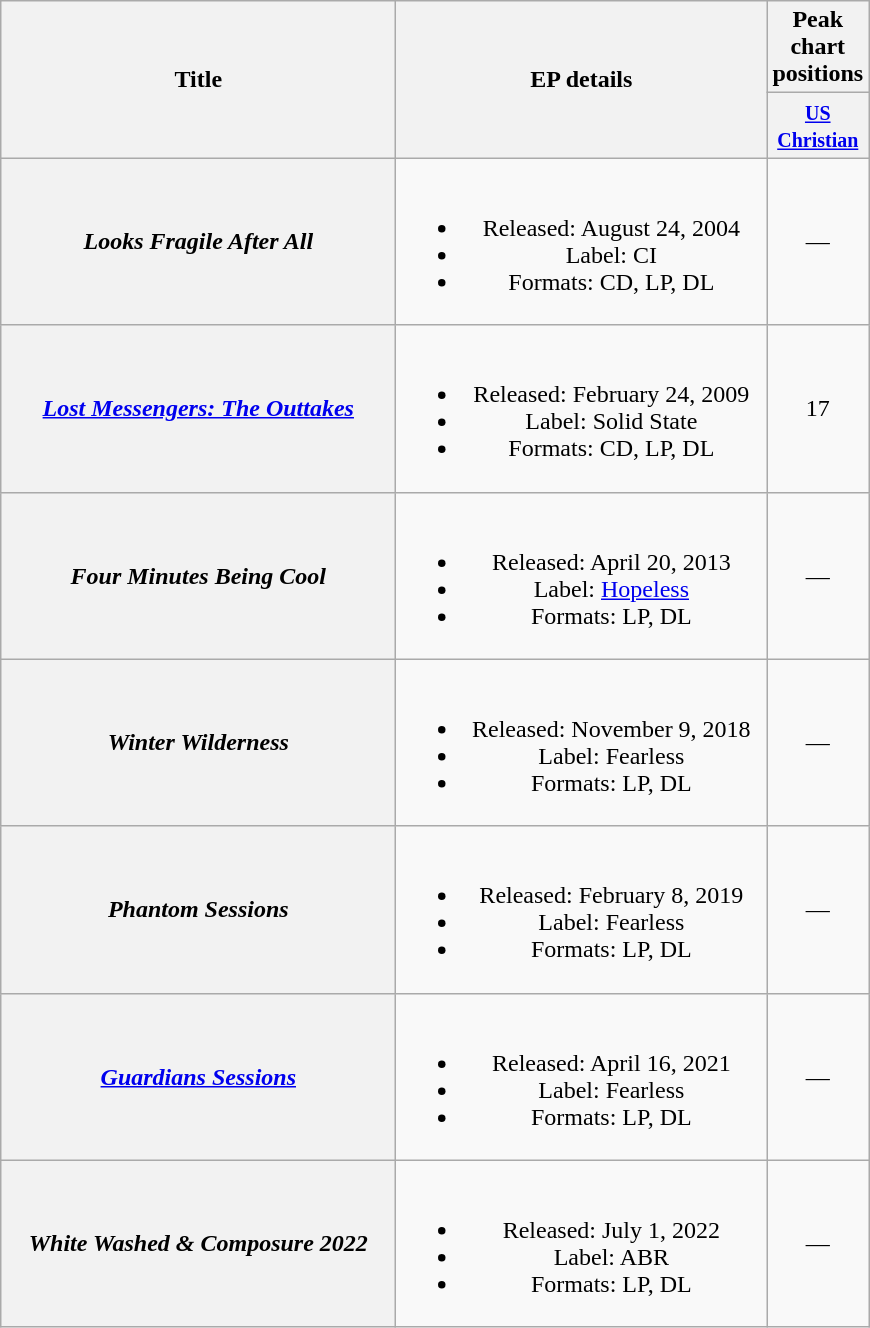<table class="wikitable plainrowheaders" style="text-align:center;">
<tr>
<th scope="col" rowspan="2" style="width:16em;">Title</th>
<th scope="col" rowspan="2" style="width:15em;">EP details</th>
<th scope="col" colspan="1">Peak chart positions</th>
</tr>
<tr>
<th style="width:50px;"><small><a href='#'>US Christian</a></small><br></th>
</tr>
<tr>
<th scope="row"><em>Looks Fragile After All</em></th>
<td><br><ul><li>Released: August 24, 2004</li><li>Label: CI</li><li>Formats: CD, LP, DL</li></ul></td>
<td>—</td>
</tr>
<tr>
<th scope="row"><em><a href='#'>Lost Messengers: The Outtakes</a></em></th>
<td><br><ul><li>Released: February 24, 2009</li><li>Label: Solid State</li><li>Formats: CD, LP, DL</li></ul></td>
<td>17</td>
</tr>
<tr>
<th scope="row"><em>Four Minutes Being Cool</em><br></th>
<td><br><ul><li>Released: April 20, 2013</li><li>Label: <a href='#'>Hopeless</a></li><li>Formats: LP, DL</li></ul></td>
<td>—</td>
</tr>
<tr>
<th scope="row"><em>Winter Wilderness</em></th>
<td><br><ul><li>Released: November 9, 2018</li><li>Label: Fearless</li><li>Formats: LP, DL</li></ul></td>
<td>—</td>
</tr>
<tr>
<th scope="row"><em>Phantom Sessions</em></th>
<td><br><ul><li>Released: February 8, 2019</li><li>Label: Fearless</li><li>Formats: LP, DL</li></ul></td>
<td>—</td>
</tr>
<tr>
<th scope="row"><em><a href='#'>Guardians Sessions</a></em></th>
<td><br><ul><li>Released: April 16, 2021</li><li>Label: Fearless</li><li>Formats: LP, DL</li></ul></td>
<td>—</td>
</tr>
<tr>
<th scope="row"><em>White Washed & Composure 2022</em></th>
<td><br><ul><li>Released: July 1, 2022</li><li>Label: ABR</li><li>Formats: LP, DL</li></ul></td>
<td>—</td>
</tr>
</table>
